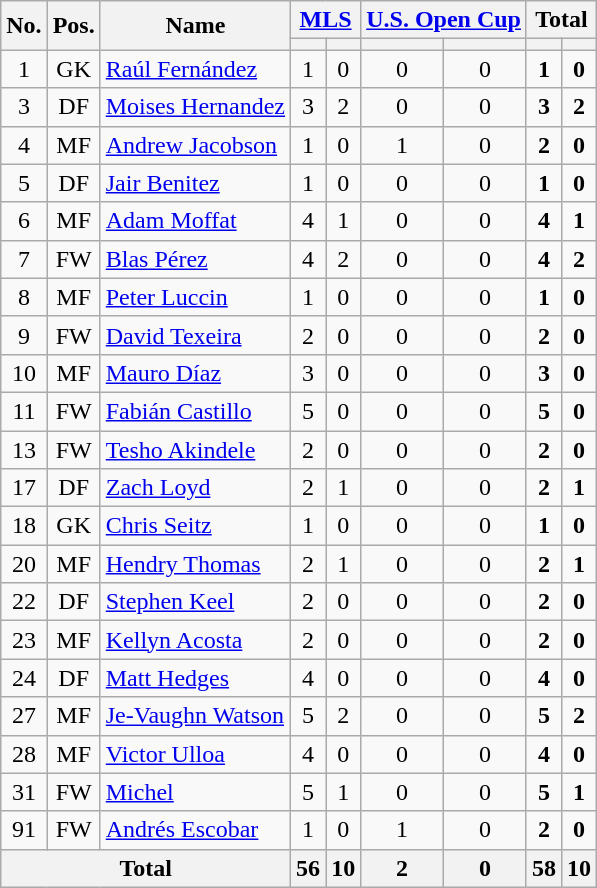<table class="wikitable sortable" style="text-align: center;">
<tr>
<th rowspan=2>No.</th>
<th rowspan=2>Pos.</th>
<th rowspan=2>Name</th>
<th colspan=2><a href='#'>MLS</a></th>
<th colspan=2><a href='#'>U.S. Open Cup</a></th>
<th colspan=2><strong>Total</strong></th>
</tr>
<tr>
<th></th>
<th></th>
<th></th>
<th></th>
<th></th>
<th></th>
</tr>
<tr>
<td>1</td>
<td>GK</td>
<td align=left> <a href='#'>Raúl Fernández</a></td>
<td>1</td>
<td>0</td>
<td>0</td>
<td>0</td>
<td><strong>1</strong></td>
<td><strong>0</strong></td>
</tr>
<tr>
<td>3</td>
<td>DF</td>
<td align=left> <a href='#'>Moises Hernandez</a></td>
<td>3</td>
<td>2</td>
<td>0</td>
<td>0</td>
<td><strong>3</strong></td>
<td><strong>2</strong></td>
</tr>
<tr>
<td>4</td>
<td>MF</td>
<td align=left> <a href='#'>Andrew Jacobson</a></td>
<td>1</td>
<td>0</td>
<td>1</td>
<td>0</td>
<td><strong>2</strong></td>
<td><strong>0</strong></td>
</tr>
<tr>
<td>5</td>
<td>DF</td>
<td align=left> <a href='#'>Jair Benitez</a></td>
<td>1</td>
<td>0</td>
<td>0</td>
<td>0</td>
<td><strong>1</strong></td>
<td><strong>0</strong></td>
</tr>
<tr>
<td>6</td>
<td>MF</td>
<td align=left> <a href='#'>Adam Moffat</a></td>
<td>4</td>
<td>1</td>
<td>0</td>
<td>0</td>
<td><strong>4</strong></td>
<td><strong>1</strong></td>
</tr>
<tr>
<td>7</td>
<td>FW</td>
<td align=left> <a href='#'>Blas Pérez</a></td>
<td>4</td>
<td>2</td>
<td>0</td>
<td>0</td>
<td><strong>4</strong></td>
<td><strong>2</strong></td>
</tr>
<tr>
<td>8</td>
<td>MF</td>
<td align=left> <a href='#'>Peter Luccin</a></td>
<td>1</td>
<td>0</td>
<td>0</td>
<td>0</td>
<td><strong>1</strong></td>
<td><strong>0</strong></td>
</tr>
<tr>
<td>9</td>
<td>FW</td>
<td align=left> <a href='#'>David Texeira</a></td>
<td>2</td>
<td>0</td>
<td>0</td>
<td>0</td>
<td><strong>2</strong></td>
<td><strong>0</strong></td>
</tr>
<tr>
<td>10</td>
<td>MF</td>
<td align=left> <a href='#'>Mauro Díaz</a></td>
<td>3</td>
<td>0</td>
<td>0</td>
<td>0</td>
<td><strong>3</strong></td>
<td><strong>0</strong></td>
</tr>
<tr>
<td>11</td>
<td>FW</td>
<td align=left> <a href='#'>Fabián Castillo</a></td>
<td>5</td>
<td>0</td>
<td>0</td>
<td>0</td>
<td><strong>5</strong></td>
<td><strong>0</strong></td>
</tr>
<tr>
<td>13</td>
<td>FW</td>
<td align=left> <a href='#'>Tesho Akindele</a></td>
<td>2</td>
<td>0</td>
<td>0</td>
<td>0</td>
<td><strong>2</strong></td>
<td><strong>0</strong></td>
</tr>
<tr>
<td>17</td>
<td>DF</td>
<td align=left> <a href='#'>Zach Loyd</a></td>
<td>2</td>
<td>1</td>
<td>0</td>
<td>0</td>
<td><strong>2</strong></td>
<td><strong>1</strong></td>
</tr>
<tr>
<td>18</td>
<td>GK</td>
<td align=left> <a href='#'>Chris Seitz</a></td>
<td>1</td>
<td>0</td>
<td>0</td>
<td>0</td>
<td><strong>1</strong></td>
<td><strong>0</strong></td>
</tr>
<tr>
<td>20</td>
<td>MF</td>
<td align=left> <a href='#'>Hendry Thomas</a></td>
<td>2</td>
<td>1</td>
<td>0</td>
<td>0</td>
<td><strong>2</strong></td>
<td><strong>1</strong></td>
</tr>
<tr>
<td>22</td>
<td>DF</td>
<td align=left> <a href='#'>Stephen Keel</a></td>
<td>2</td>
<td>0</td>
<td>0</td>
<td>0</td>
<td><strong>2</strong></td>
<td><strong>0</strong></td>
</tr>
<tr>
<td>23</td>
<td>MF</td>
<td align=left> <a href='#'>Kellyn Acosta</a></td>
<td>2</td>
<td>0</td>
<td>0</td>
<td>0</td>
<td><strong>2</strong></td>
<td><strong>0</strong></td>
</tr>
<tr>
<td>24</td>
<td>DF</td>
<td align=left> <a href='#'>Matt Hedges</a></td>
<td>4</td>
<td>0</td>
<td>0</td>
<td>0</td>
<td><strong>4</strong></td>
<td><strong>0</strong></td>
</tr>
<tr>
<td>27</td>
<td>MF</td>
<td align=left> <a href='#'>Je-Vaughn Watson</a></td>
<td>5</td>
<td>2</td>
<td>0</td>
<td>0</td>
<td><strong>5</strong></td>
<td><strong>2</strong></td>
</tr>
<tr>
<td>28</td>
<td>MF</td>
<td align=left> <a href='#'>Victor Ulloa</a></td>
<td>4</td>
<td>0</td>
<td>0</td>
<td>0</td>
<td><strong>4</strong></td>
<td><strong>0</strong></td>
</tr>
<tr>
<td>31</td>
<td>FW</td>
<td align=left> <a href='#'>Michel</a></td>
<td>5</td>
<td>1</td>
<td>0</td>
<td>0</td>
<td><strong>5</strong></td>
<td><strong>1</strong></td>
</tr>
<tr>
<td>91</td>
<td>FW</td>
<td align=left> <a href='#'>Andrés Escobar</a></td>
<td>1</td>
<td>0</td>
<td>1</td>
<td>0</td>
<td><strong>2</strong></td>
<td><strong>0</strong></td>
</tr>
<tr>
<th colspan=3>Total</th>
<th>56</th>
<th>10</th>
<th>2</th>
<th>0</th>
<th>58</th>
<th>10</th>
</tr>
</table>
